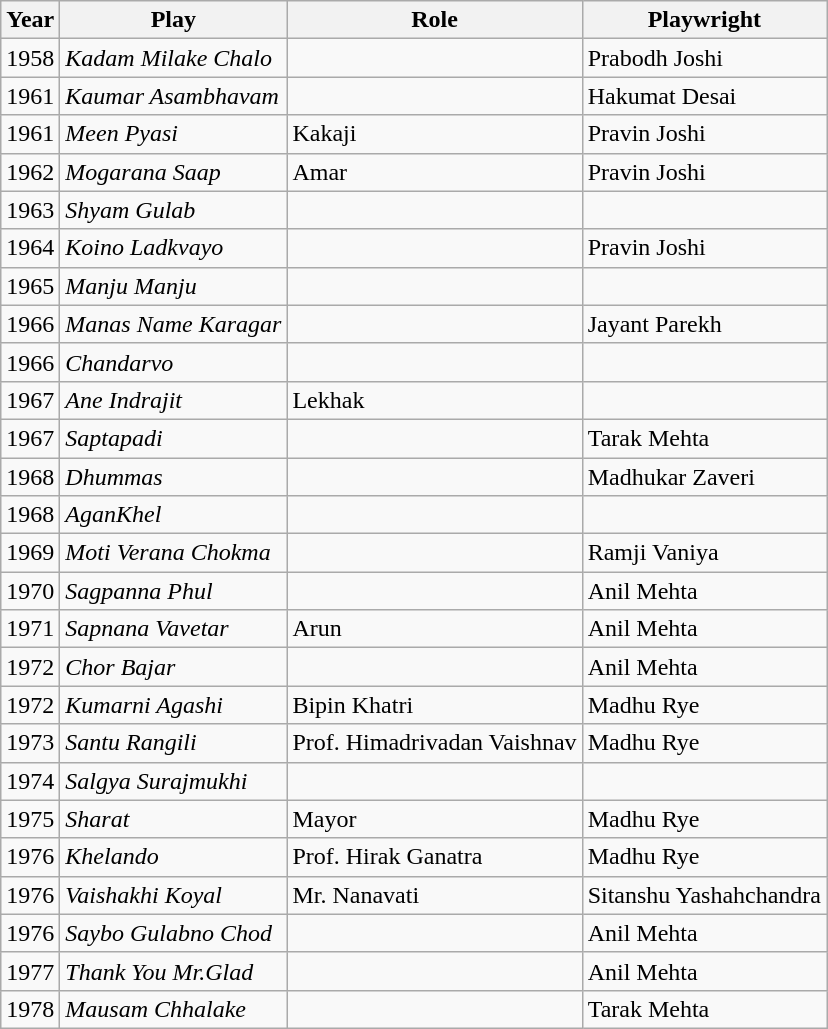<table class="wikitable">
<tr>
<th>Year</th>
<th>Play</th>
<th>Role</th>
<th>Playwright</th>
</tr>
<tr>
<td>1958</td>
<td><em>Kadam Milake Chalo</em></td>
<td></td>
<td>Prabodh Joshi</td>
</tr>
<tr>
<td>1961</td>
<td><em>Kaumar Asambhavam</em></td>
<td></td>
<td>Hakumat Desai</td>
</tr>
<tr>
<td>1961</td>
<td><em>Meen Pyasi</em></td>
<td>Kakaji</td>
<td>Pravin Joshi</td>
</tr>
<tr>
<td>1962</td>
<td><em>Mogarana Saap</em></td>
<td>Amar</td>
<td>Pravin Joshi</td>
</tr>
<tr>
<td>1963</td>
<td><em>Shyam Gulab</em></td>
<td></td>
<td></td>
</tr>
<tr>
<td>1964</td>
<td><em>Koino Ladkvayo</em></td>
<td></td>
<td>Pravin Joshi</td>
</tr>
<tr>
<td>1965</td>
<td><em>Manju Manju</em></td>
<td></td>
<td></td>
</tr>
<tr>
<td>1966</td>
<td><em>Manas Name Karagar</em></td>
<td></td>
<td>Jayant Parekh</td>
</tr>
<tr>
<td>1966</td>
<td><em>Chandarvo</em></td>
<td></td>
<td></td>
</tr>
<tr>
<td>1967</td>
<td><em>Ane Indrajit</em></td>
<td>Lekhak</td>
<td></td>
</tr>
<tr>
<td>1967</td>
<td><em>Saptapadi</em></td>
<td></td>
<td>Tarak Mehta</td>
</tr>
<tr>
<td>1968</td>
<td><em>Dhummas</em></td>
<td></td>
<td>Madhukar Zaveri</td>
</tr>
<tr>
<td>1968</td>
<td><em>AganKhel</em></td>
<td></td>
<td></td>
</tr>
<tr>
<td>1969</td>
<td><em>Moti Verana Chokma</em></td>
<td></td>
<td>Ramji Vaniya</td>
</tr>
<tr>
<td>1970</td>
<td><em>Sagpanna Phul</em></td>
<td></td>
<td>Anil Mehta</td>
</tr>
<tr>
<td>1971</td>
<td><em>Sapnana Vavetar</em></td>
<td>Arun</td>
<td>Anil Mehta</td>
</tr>
<tr>
<td>1972</td>
<td><em>Chor Bajar</em></td>
<td></td>
<td>Anil Mehta</td>
</tr>
<tr>
<td>1972</td>
<td><em>Kumarni Agashi</em></td>
<td>Bipin Khatri</td>
<td>Madhu Rye</td>
</tr>
<tr>
<td>1973</td>
<td><em>Santu Rangili</em></td>
<td>Prof. Himadrivadan Vaishnav</td>
<td>Madhu Rye</td>
</tr>
<tr>
<td>1974</td>
<td><em>Salgya Surajmukhi</em></td>
<td></td>
<td></td>
</tr>
<tr>
<td>1975</td>
<td><em>Sharat</em></td>
<td>Mayor</td>
<td>Madhu Rye</td>
</tr>
<tr>
<td>1976</td>
<td><em>Khelando</em></td>
<td>Prof. Hirak Ganatra</td>
<td>Madhu Rye</td>
</tr>
<tr>
<td>1976</td>
<td><em>Vaishakhi Koyal</em></td>
<td>Mr. Nanavati</td>
<td>Sitanshu Yashahchandra</td>
</tr>
<tr>
<td>1976</td>
<td><em>Saybo Gulabno Chod</em></td>
<td></td>
<td>Anil Mehta</td>
</tr>
<tr>
<td>1977</td>
<td><em>Thank You Mr.Glad</em></td>
<td></td>
<td>Anil Mehta</td>
</tr>
<tr>
<td>1978</td>
<td><em>Mausam Chhalake</em></td>
<td></td>
<td>Tarak Mehta</td>
</tr>
</table>
